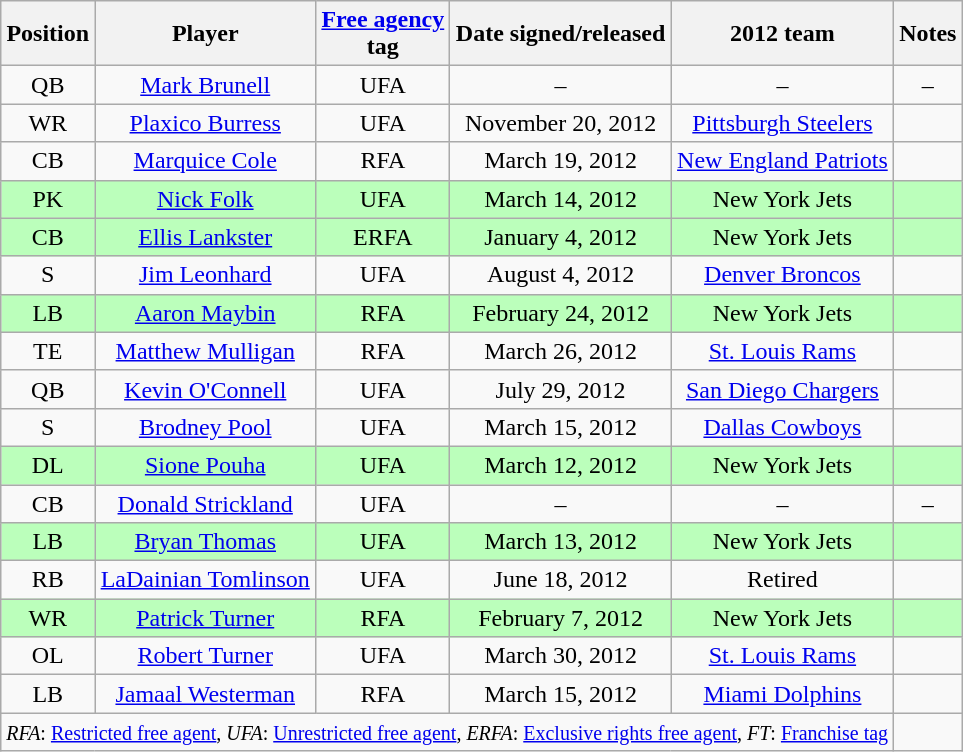<table class="sortable wikitable">
<tr>
<th>Position</th>
<th>Player</th>
<th><a href='#'>Free agency</a><br>tag</th>
<th>Date signed/released</th>
<th>2012 team</th>
<th>Notes</th>
</tr>
<tr style="text-align:center;">
<td>QB</td>
<td><a href='#'>Mark Brunell</a></td>
<td>UFA</td>
<td>–</td>
<td>–</td>
<td>–</td>
</tr>
<tr style="text-align:center;">
<td>WR</td>
<td><a href='#'>Plaxico Burress</a></td>
<td>UFA</td>
<td>November 20, 2012</td>
<td><a href='#'>Pittsburgh Steelers</a></td>
<td></td>
</tr>
<tr style="text-align:center;">
<td>CB</td>
<td><a href='#'>Marquice Cole</a></td>
<td>RFA</td>
<td>March 19, 2012</td>
<td><a href='#'>New England Patriots</a></td>
<td></td>
</tr>
<tr style="background:#bfb; text-align:center;">
<td>PK</td>
<td><a href='#'>Nick Folk</a></td>
<td>UFA</td>
<td>March 14, 2012</td>
<td>New York Jets</td>
<td></td>
</tr>
<tr style="background:#bfb; text-align:center;">
<td>CB</td>
<td><a href='#'>Ellis Lankster</a></td>
<td>ERFA</td>
<td>January 4, 2012</td>
<td>New York Jets</td>
<td></td>
</tr>
<tr style="text-align:center;">
<td>S</td>
<td><a href='#'>Jim Leonhard</a></td>
<td>UFA</td>
<td>August 4, 2012</td>
<td><a href='#'>Denver Broncos</a></td>
<td></td>
</tr>
<tr style="background:#bfb; text-align:center;">
<td>LB</td>
<td><a href='#'>Aaron Maybin</a></td>
<td>RFA</td>
<td>February 24, 2012</td>
<td>New York Jets</td>
<td></td>
</tr>
<tr style="text-align:center;">
<td>TE</td>
<td><a href='#'>Matthew Mulligan</a></td>
<td>RFA</td>
<td>March 26, 2012</td>
<td><a href='#'>St. Louis Rams</a></td>
<td></td>
</tr>
<tr style="text-align:center;">
<td>QB</td>
<td><a href='#'>Kevin O'Connell</a></td>
<td>UFA</td>
<td>July 29, 2012</td>
<td><a href='#'>San Diego Chargers</a></td>
<td></td>
</tr>
<tr style="text-align:center;">
<td>S</td>
<td><a href='#'>Brodney Pool</a></td>
<td>UFA</td>
<td>March 15, 2012</td>
<td><a href='#'>Dallas Cowboys</a></td>
<td></td>
</tr>
<tr style="background:#bfb; text-align:center;">
<td>DL</td>
<td><a href='#'>Sione Pouha</a></td>
<td>UFA</td>
<td>March 12, 2012</td>
<td>New York Jets</td>
<td></td>
</tr>
<tr style="text-align:center;">
<td>CB</td>
<td><a href='#'>Donald Strickland</a></td>
<td>UFA</td>
<td>–</td>
<td>–</td>
<td>–</td>
</tr>
<tr style="background:#bfb; text-align:center;">
<td>LB</td>
<td><a href='#'>Bryan Thomas</a></td>
<td>UFA</td>
<td>March 13, 2012</td>
<td>New York Jets</td>
<td></td>
</tr>
<tr style="text-align:center;">
<td>RB</td>
<td><a href='#'>LaDainian Tomlinson</a></td>
<td>UFA</td>
<td>June 18, 2012</td>
<td>Retired</td>
<td></td>
</tr>
<tr style="background:#bfb; text-align:center;">
<td>WR</td>
<td><a href='#'>Patrick Turner</a></td>
<td>RFA</td>
<td>February 7, 2012</td>
<td>New York Jets</td>
<td></td>
</tr>
<tr style="text-align:center;">
<td>OL</td>
<td><a href='#'>Robert Turner</a></td>
<td>UFA</td>
<td>March 30, 2012</td>
<td><a href='#'>St. Louis Rams</a></td>
<td></td>
</tr>
<tr style="text-align:center;">
<td>LB</td>
<td><a href='#'>Jamaal Westerman</a></td>
<td>RFA</td>
<td>March 15, 2012</td>
<td><a href='#'>Miami Dolphins</a></td>
<td></td>
</tr>
<tr>
<td colspan="5"><small><em>RFA</em>: <a href='#'>Restricted free agent</a>, <em>UFA</em>: <a href='#'>Unrestricted free agent</a>, <em>ERFA</em>: <a href='#'>Exclusive rights free agent</a>, <em>FT</em>: <a href='#'>Franchise tag</a></small></td>
</tr>
</table>
